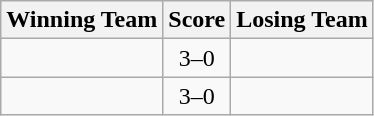<table class=wikitable style="border:1px solid #AAAAAA;">
<tr>
<th>Winning Team</th>
<th>Score</th>
<th>Losing Team</th>
</tr>
<tr>
<td><strong></strong></td>
<td align="center">3–0</td>
<td></td>
</tr>
<tr>
<td><strong></strong></td>
<td align="center">3–0</td>
<td></td>
</tr>
</table>
